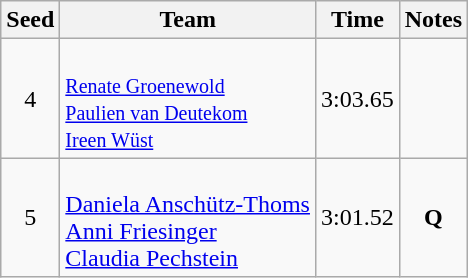<table class="wikitable" style="text-align:center">
<tr>
<th>Seed</th>
<th>Team</th>
<th>Time</th>
<th>Notes</th>
</tr>
<tr>
<td>4</td>
<td align="left"><small><br><a href='#'>Renate Groenewold</a><br><a href='#'>Paulien van Deutekom</a><br><a href='#'>Ireen Wüst</a></small></td>
<td>3:03.65</td>
<td></td>
</tr>
<tr>
<td>5</td>
<td align="left"><br><a href='#'>Daniela Anschütz-Thoms</a><br><a href='#'>Anni Friesinger</a><br><a href='#'>Claudia Pechstein</a></td>
<td>3:01.52</td>
<td><strong>Q</strong></td>
</tr>
</table>
